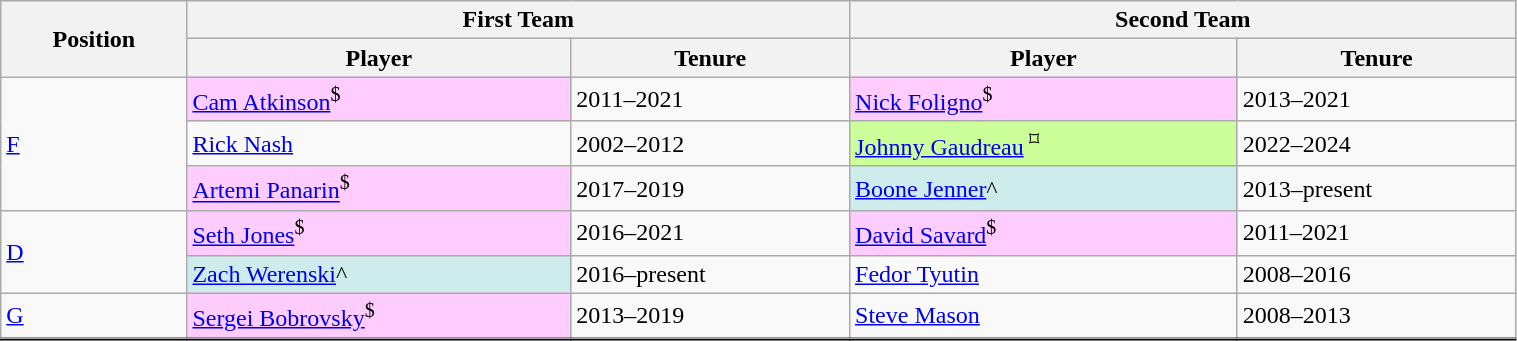<table class="wikitable" style="width:80%">
<tr>
<th rowspan=2>Position</th>
<th colspan=2>First Team</th>
<th colspan=2>Second Team</th>
</tr>
<tr>
<th>Player</th>
<th>Tenure</th>
<th>Player</th>
<th>Tenure</th>
</tr>
<tr>
<td rowspan="3"><a href='#'>F</a></td>
<td bgcolor="#FFCCFF"><a href='#'>Cam Atkinson</a><sup>$</sup></td>
<td>2011–2021</td>
<td bgcolor="#FFCCFF"><a href='#'>Nick Foligno</a><sup>$</sup></td>
<td>2013–2021</td>
</tr>
<tr>
<td><a href='#'>Rick Nash</a></td>
<td>2002–2012</td>
<td bgcolor="#CCFF99"><a href='#'>Johnny Gaudreau</a><sup> ⌑</sup></td>
<td>2022–2024</td>
</tr>
<tr>
<td bgcolor="#FFCCFF"><a href='#'>Artemi Panarin</a><sup>$</sup></td>
<td>2017–2019</td>
<td bgcolor="#CFECEC"><a href='#'>Boone Jenner</a>^</td>
<td>2013–present</td>
</tr>
<tr>
<td rowspan="2"><a href='#'>D</a></td>
<td bgcolor="#FFCCFF"><a href='#'>Seth Jones</a><sup>$</sup></td>
<td>2016–2021</td>
<td bgcolor="#FFCCFF"><a href='#'>David Savard</a><sup>$</sup></td>
<td>2011–2021</td>
</tr>
<tr>
<td bgcolor="#CFECEC"><a href='#'>Zach Werenski</a>^</td>
<td>2016–present</td>
<td><a href='#'>Fedor Tyutin</a></td>
<td>2008–2016</td>
</tr>
<tr>
<td><a href='#'>G</a></td>
<td bgcolor="#FFCCFF"><a href='#'>Sergei Bobrovsky</a><sup>$</sup></td>
<td>2013–2019</td>
<td><a href='#'>Steve Mason</a></td>
<td>2008–2013</td>
</tr>
<tr style="border-top:2px solid black">
</tr>
</table>
